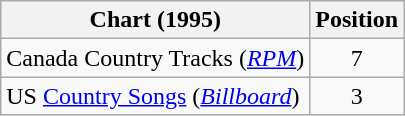<table class="wikitable sortable">
<tr>
<th scope="col">Chart (1995)</th>
<th scope="col">Position</th>
</tr>
<tr>
<td>Canada Country Tracks (<em><a href='#'>RPM</a></em>)</td>
<td align="center">7</td>
</tr>
<tr>
<td>US <a href='#'>Country Songs</a> (<em><a href='#'>Billboard</a></em>)</td>
<td align="center">3</td>
</tr>
</table>
